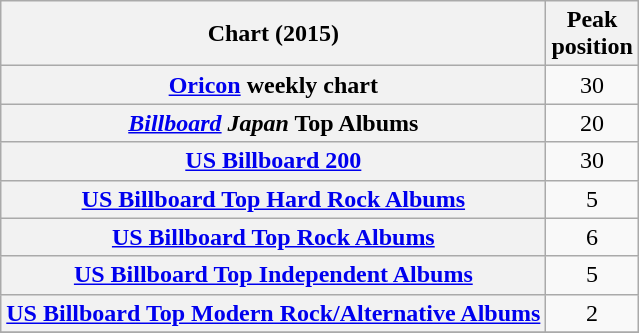<table class="wikitable sortable plainrowheaders" style="text-align:center">
<tr>
<th scope="col">Chart (2015)</th>
<th scope="col">Peak<br>position</th>
</tr>
<tr>
<th scope="row"><a href='#'>Oricon</a> weekly chart</th>
<td style="text-align:center;">30</td>
</tr>
<tr>
<th scope="row"><em><a href='#'>Billboard</a> Japan</em> Top Albums</th>
<td style="text-align:center;">20</td>
</tr>
<tr>
<th scope="row"><a href='#'>US Billboard 200</a></th>
<td style="text-align:center;">30</td>
</tr>
<tr>
<th scope="row"><a href='#'>US Billboard Top Hard Rock Albums</a></th>
<td style="text-align:center;">5</td>
</tr>
<tr>
<th scope="row"><a href='#'>US Billboard Top Rock Albums</a></th>
<td style="text-align:center;">6</td>
</tr>
<tr>
<th scope="row"><a href='#'>US Billboard Top Independent Albums</a></th>
<td style="text-align:center;">5</td>
</tr>
<tr>
<th scope="row"><a href='#'>US Billboard Top Modern Rock/Alternative Albums</a></th>
<td style="text-align:center;">2</td>
</tr>
<tr>
</tr>
</table>
